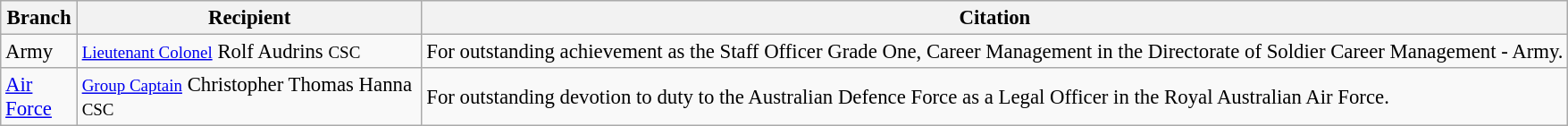<table class="wikitable" style="font-size:95%;">
<tr>
<th scope="col" width="50">Branch</th>
<th scope="col" width="250">Recipient</th>
<th>Citation</th>
</tr>
<tr>
<td rowspan="1">Army</td>
<td><small><a href='#'>Lieutenant Colonel</a></small> Rolf Audrins <small>CSC</small></td>
<td>For outstanding achievement as the Staff Officer Grade One, Career Management in the Directorate of Soldier Career Management - Army.</td>
</tr>
<tr>
<td rowspan="1"><a href='#'>Air Force</a></td>
<td><small><a href='#'>Group Captain</a></small> Christopher Thomas Hanna <small>CSC</small></td>
<td>For outstanding devotion to duty to the Australian Defence Force as a Legal Officer in the Royal Australian Air Force.</td>
</tr>
</table>
